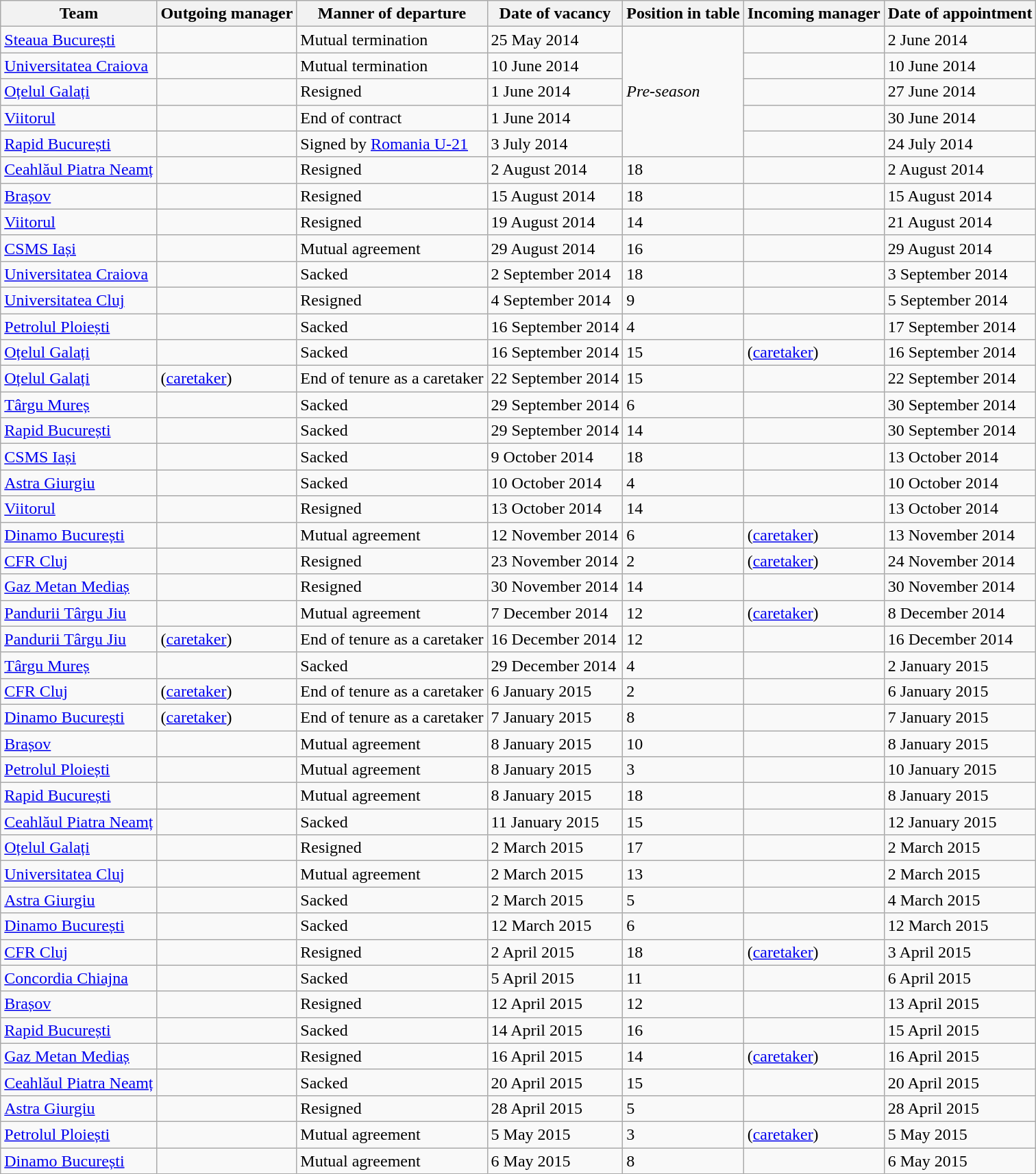<table class="wikitable sortable">
<tr>
<th>Team</th>
<th>Outgoing manager</th>
<th>Manner of departure</th>
<th>Date of vacancy</th>
<th>Position in table</th>
<th>Incoming manager</th>
<th>Date of appointment</th>
</tr>
<tr>
<td><a href='#'>Steaua București</a></td>
<td> </td>
<td>Mutual termination</td>
<td>25 May 2014</td>
<td rowspan=5><em>Pre-season</em></td>
<td> </td>
<td>2 June 2014</td>
</tr>
<tr>
<td><a href='#'>Universitatea Craiova</a></td>
<td> </td>
<td>Mutual termination</td>
<td>10 June 2014</td>
<td> </td>
<td>10 June 2014</td>
</tr>
<tr>
<td><a href='#'>Oțelul Galați</a></td>
<td> </td>
<td>Resigned</td>
<td>1 June 2014</td>
<td> </td>
<td>27 June 2014</td>
</tr>
<tr>
<td><a href='#'>Viitorul</a></td>
<td> </td>
<td>End of contract</td>
<td>1 June 2014</td>
<td> </td>
<td>30 June 2014</td>
</tr>
<tr>
<td><a href='#'>Rapid București</a></td>
<td> </td>
<td>Signed by <a href='#'>Romania U-21</a></td>
<td>3 July 2014</td>
<td> </td>
<td>24 July 2014</td>
</tr>
<tr>
<td><a href='#'>Ceahlăul Piatra Neamț</a></td>
<td> </td>
<td>Resigned</td>
<td>2 August 2014</td>
<td>18</td>
<td> </td>
<td>2 August 2014</td>
</tr>
<tr>
<td><a href='#'>Brașov</a></td>
<td> </td>
<td>Resigned</td>
<td>15 August 2014</td>
<td>18</td>
<td> </td>
<td>15 August 2014</td>
</tr>
<tr>
<td><a href='#'>Viitorul</a></td>
<td> </td>
<td>Resigned</td>
<td>19 August 2014</td>
<td>14</td>
<td> </td>
<td>21 August 2014</td>
</tr>
<tr>
<td><a href='#'>CSMS Iași</a></td>
<td> </td>
<td>Mutual agreement</td>
<td>29 August 2014</td>
<td>16</td>
<td> </td>
<td>29 August 2014</td>
</tr>
<tr>
<td><a href='#'>Universitatea Craiova</a></td>
<td> </td>
<td>Sacked</td>
<td>2 September 2014</td>
<td>18</td>
<td> </td>
<td>3 September 2014</td>
</tr>
<tr>
<td><a href='#'>Universitatea Cluj</a></td>
<td> </td>
<td>Resigned</td>
<td>4 September 2014</td>
<td>9</td>
<td> </td>
<td>5 September 2014</td>
</tr>
<tr>
<td><a href='#'>Petrolul Ploiești</a></td>
<td> </td>
<td>Sacked</td>
<td>16 September 2014</td>
<td>4</td>
<td> </td>
<td>17 September 2014</td>
</tr>
<tr>
<td><a href='#'>Oțelul Galați</a></td>
<td> </td>
<td>Sacked</td>
<td>16 September 2014</td>
<td>15</td>
<td>  (<a href='#'>caretaker</a>)</td>
<td>16 September 2014</td>
</tr>
<tr>
<td><a href='#'>Oțelul Galați</a></td>
<td>  (<a href='#'>caretaker</a>)</td>
<td>End of tenure as a caretaker</td>
<td>22 September 2014</td>
<td>15</td>
<td> </td>
<td>22 September 2014</td>
</tr>
<tr>
<td><a href='#'>Târgu Mureș</a></td>
<td> </td>
<td>Sacked</td>
<td>29 September 2014</td>
<td>6</td>
<td> </td>
<td>30 September 2014</td>
</tr>
<tr>
<td><a href='#'>Rapid București</a></td>
<td> </td>
<td>Sacked</td>
<td>29 September 2014</td>
<td>14</td>
<td> </td>
<td>30 September 2014</td>
</tr>
<tr>
<td><a href='#'>CSMS Iași</a></td>
<td> </td>
<td>Sacked</td>
<td>9 October 2014</td>
<td>18</td>
<td> </td>
<td>13 October 2014</td>
</tr>
<tr>
<td><a href='#'>Astra Giurgiu</a></td>
<td> </td>
<td>Sacked</td>
<td>10 October 2014</td>
<td>4</td>
<td> </td>
<td>10 October 2014</td>
</tr>
<tr>
<td><a href='#'>Viitorul</a></td>
<td> </td>
<td>Resigned</td>
<td>13 October 2014</td>
<td>14</td>
<td> </td>
<td>13 October 2014</td>
</tr>
<tr>
<td><a href='#'>Dinamo București</a></td>
<td> </td>
<td>Mutual agreement</td>
<td>12 November 2014</td>
<td>6</td>
<td>  (<a href='#'>caretaker</a>)</td>
<td>13 November 2014</td>
</tr>
<tr>
<td><a href='#'>CFR Cluj</a></td>
<td> </td>
<td>Resigned</td>
<td>23 November 2014</td>
<td>2</td>
<td>  (<a href='#'>caretaker</a>)</td>
<td>24 November 2014</td>
</tr>
<tr>
<td><a href='#'>Gaz Metan Mediaș</a></td>
<td> </td>
<td>Resigned</td>
<td>30 November 2014</td>
<td>14</td>
<td> </td>
<td>30 November 2014</td>
</tr>
<tr>
<td><a href='#'>Pandurii Târgu Jiu</a></td>
<td> </td>
<td>Mutual agreement</td>
<td>7 December 2014</td>
<td>12</td>
<td>  (<a href='#'>caretaker</a>)</td>
<td>8 December 2014</td>
</tr>
<tr>
<td><a href='#'>Pandurii Târgu Jiu</a></td>
<td>  (<a href='#'>caretaker</a>)</td>
<td>End of tenure as a caretaker</td>
<td>16 December 2014</td>
<td>12</td>
<td> </td>
<td>16 December 2014</td>
</tr>
<tr>
<td><a href='#'>Târgu Mureș</a></td>
<td> </td>
<td>Sacked</td>
<td>29 December 2014</td>
<td>4</td>
<td> </td>
<td>2 January 2015</td>
</tr>
<tr>
<td><a href='#'>CFR Cluj</a></td>
<td>  (<a href='#'>caretaker</a>)</td>
<td>End of tenure as a caretaker</td>
<td>6 January 2015</td>
<td>2</td>
<td> </td>
<td>6 January 2015</td>
</tr>
<tr>
<td><a href='#'>Dinamo București</a></td>
<td>  (<a href='#'>caretaker</a>)</td>
<td>End of tenure as a caretaker</td>
<td>7 January 2015</td>
<td>8</td>
<td> </td>
<td>7 January 2015</td>
</tr>
<tr>
<td><a href='#'>Brașov</a></td>
<td> </td>
<td>Mutual agreement</td>
<td>8 January 2015</td>
<td>10</td>
<td> </td>
<td>8 January 2015</td>
</tr>
<tr>
<td><a href='#'>Petrolul Ploiești</a></td>
<td> </td>
<td>Mutual agreement</td>
<td>8 January 2015</td>
<td>3</td>
<td> </td>
<td>10 January 2015</td>
</tr>
<tr>
<td><a href='#'>Rapid București</a></td>
<td> </td>
<td>Mutual agreement</td>
<td>8 January 2015</td>
<td>18</td>
<td> </td>
<td>8 January 2015</td>
</tr>
<tr>
<td><a href='#'>Ceahlăul Piatra Neamț</a></td>
<td> </td>
<td>Sacked</td>
<td>11 January 2015</td>
<td>15</td>
<td> </td>
<td>12 January 2015</td>
</tr>
<tr>
<td><a href='#'>Oțelul Galați</a></td>
<td> </td>
<td>Resigned</td>
<td>2 March 2015</td>
<td>17</td>
<td> </td>
<td>2 March 2015</td>
</tr>
<tr>
<td><a href='#'>Universitatea Cluj</a></td>
<td> </td>
<td>Mutual agreement</td>
<td>2 March 2015</td>
<td>13</td>
<td> </td>
<td>2 March 2015</td>
</tr>
<tr>
<td><a href='#'>Astra Giurgiu</a></td>
<td> </td>
<td>Sacked</td>
<td>2 March 2015</td>
<td>5</td>
<td> </td>
<td>4 March 2015</td>
</tr>
<tr>
<td><a href='#'>Dinamo București</a></td>
<td> </td>
<td>Sacked</td>
<td>12 March 2015</td>
<td>6</td>
<td> </td>
<td>12 March 2015</td>
</tr>
<tr>
<td><a href='#'>CFR Cluj</a></td>
<td> </td>
<td>Resigned</td>
<td>2 April 2015</td>
<td>18</td>
<td>  (<a href='#'>caretaker</a>)</td>
<td>3 April 2015</td>
</tr>
<tr>
<td><a href='#'>Concordia Chiajna</a></td>
<td> </td>
<td>Sacked</td>
<td>5 April 2015</td>
<td>11</td>
<td> </td>
<td>6 April 2015</td>
</tr>
<tr>
<td><a href='#'>Brașov</a></td>
<td> </td>
<td>Resigned</td>
<td>12 April 2015</td>
<td>12</td>
<td> </td>
<td>13 April 2015</td>
</tr>
<tr>
<td><a href='#'>Rapid București</a></td>
<td> </td>
<td>Sacked</td>
<td>14 April 2015</td>
<td>16</td>
<td> </td>
<td>15 April 2015</td>
</tr>
<tr>
<td><a href='#'>Gaz Metan Mediaș</a></td>
<td> </td>
<td>Resigned</td>
<td>16 April 2015</td>
<td>14</td>
<td>  (<a href='#'>caretaker</a>)</td>
<td>16 April 2015</td>
</tr>
<tr>
<td><a href='#'>Ceahlăul Piatra Neamț</a></td>
<td> </td>
<td>Sacked</td>
<td>20 April 2015</td>
<td>15</td>
<td> </td>
<td>20 April 2015</td>
</tr>
<tr>
<td><a href='#'>Astra Giurgiu</a></td>
<td> </td>
<td>Resigned</td>
<td>28 April 2015</td>
<td>5</td>
<td> </td>
<td>28 April 2015</td>
</tr>
<tr>
<td><a href='#'>Petrolul Ploiești</a></td>
<td> </td>
<td>Mutual agreement</td>
<td>5 May 2015</td>
<td>3</td>
<td>  (<a href='#'>caretaker</a>)</td>
<td>5 May 2015</td>
</tr>
<tr>
<td><a href='#'>Dinamo București</a></td>
<td> </td>
<td>Mutual agreement</td>
<td>6 May 2015</td>
<td>8</td>
<td> </td>
<td>6 May 2015</td>
</tr>
</table>
